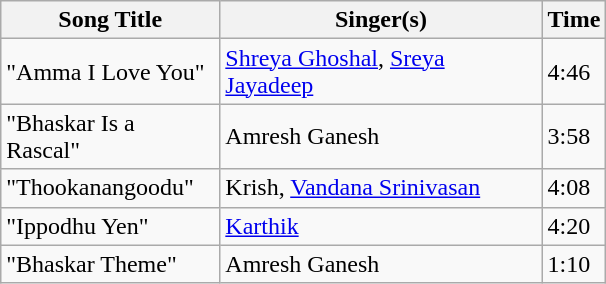<table class="wikitable" style="width:32%;">
<tr>
<th>Song Title</th>
<th>Singer(s)</th>
<th>Time</th>
</tr>
<tr>
<td>"Amma I Love You"</td>
<td><a href='#'>Shreya Ghoshal</a>, <a href='#'>Sreya Jayadeep</a></td>
<td>4:46</td>
</tr>
<tr>
<td>"Bhaskar Is a Rascal"</td>
<td>Amresh Ganesh</td>
<td>3:58</td>
</tr>
<tr>
<td>"Thookanangoodu"</td>
<td>Krish, <a href='#'>Vandana Srinivasan</a></td>
<td>4:08</td>
</tr>
<tr>
<td>"Ippodhu Yen"</td>
<td><a href='#'>Karthik</a></td>
<td>4:20</td>
</tr>
<tr>
<td>"Bhaskar Theme"</td>
<td>Amresh Ganesh</td>
<td>1:10</td>
</tr>
</table>
